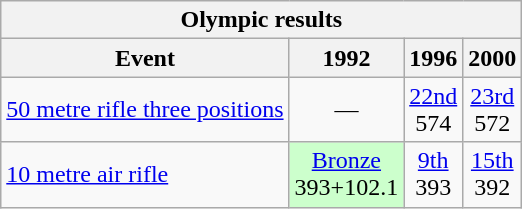<table class="wikitable" style="text-align: center">
<tr>
<th colspan=4>Olympic results</th>
</tr>
<tr>
<th>Event</th>
<th>1992</th>
<th>1996</th>
<th>2000</th>
</tr>
<tr>
<td align=left><a href='#'>50 metre rifle three positions</a></td>
<td>—</td>
<td><a href='#'>22nd</a><br>574</td>
<td><a href='#'>23rd</a><br>572</td>
</tr>
<tr>
<td align=left><a href='#'>10 metre air rifle</a></td>
<td style="background: #ccffcc"> <a href='#'>Bronze</a><br>393+102.1</td>
<td><a href='#'>9th</a><br>393</td>
<td><a href='#'>15th</a><br>392</td>
</tr>
</table>
